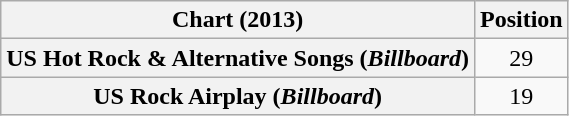<table class="wikitable sortable plainrowheaders" style="text-align:center">
<tr>
<th scope="col">Chart (2013)</th>
<th scope="col">Position</th>
</tr>
<tr>
<th scope="row">US Hot Rock & Alternative Songs (<em>Billboard</em>)</th>
<td>29</td>
</tr>
<tr>
<th scope="row">US Rock Airplay (<em>Billboard</em>)</th>
<td>19</td>
</tr>
</table>
